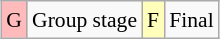<table class="wikitable" style="margin:0.5em auto; font-size:90%; line-height:1.25em;">
<tr>
<td bgcolor="#FFBBBB" align=center>G</td>
<td>Group stage</td>
<td bgcolor="#FFFFBB" align=center>F</td>
<td>Final</td>
</tr>
</table>
